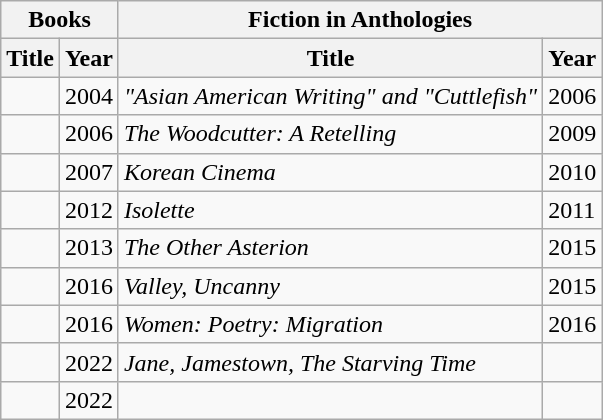<table class="wikitable">
<tr>
<th colspan="2"><strong>Books</strong></th>
<th colspan="2"><strong>Fiction in Anthologies </strong></th>
</tr>
<tr>
<th>Title</th>
<th>Year</th>
<th>Title</th>
<th>Year</th>
</tr>
<tr>
<td><em>  </em></td>
<td>2004</td>
<td><em>"Asian American Writing" and "Cuttlefish"</em></td>
<td>2006</td>
</tr>
<tr>
<td><em></em></td>
<td>2006</td>
<td><em>The Woodcutter: A Retelling</em></td>
<td>2009</td>
</tr>
<tr>
<td><em></em></td>
<td>2007</td>
<td><em>Korean Cinema</em></td>
<td>2010</td>
</tr>
<tr>
<td><em></em></td>
<td>2012</td>
<td><em>Isolette</em></td>
<td>2011</td>
</tr>
<tr>
<td><em></em></td>
<td>2013</td>
<td><em>The Other Asterion</em></td>
<td>2015</td>
</tr>
<tr>
<td><em></em></td>
<td>2016</td>
<td><em>Valley, Uncanny</em></td>
<td>2015</td>
</tr>
<tr>
<td><em></em></td>
<td>2016</td>
<td><em>Women: Poetry: Migration</em></td>
<td>2016</td>
</tr>
<tr>
<td><em></em></td>
<td>2022</td>
<td><em>Jane, Jamestown, The Starving Time</em></td>
<td></td>
</tr>
<tr>
<td><em></em></td>
<td>2022</td>
<td></td>
<td></td>
</tr>
</table>
